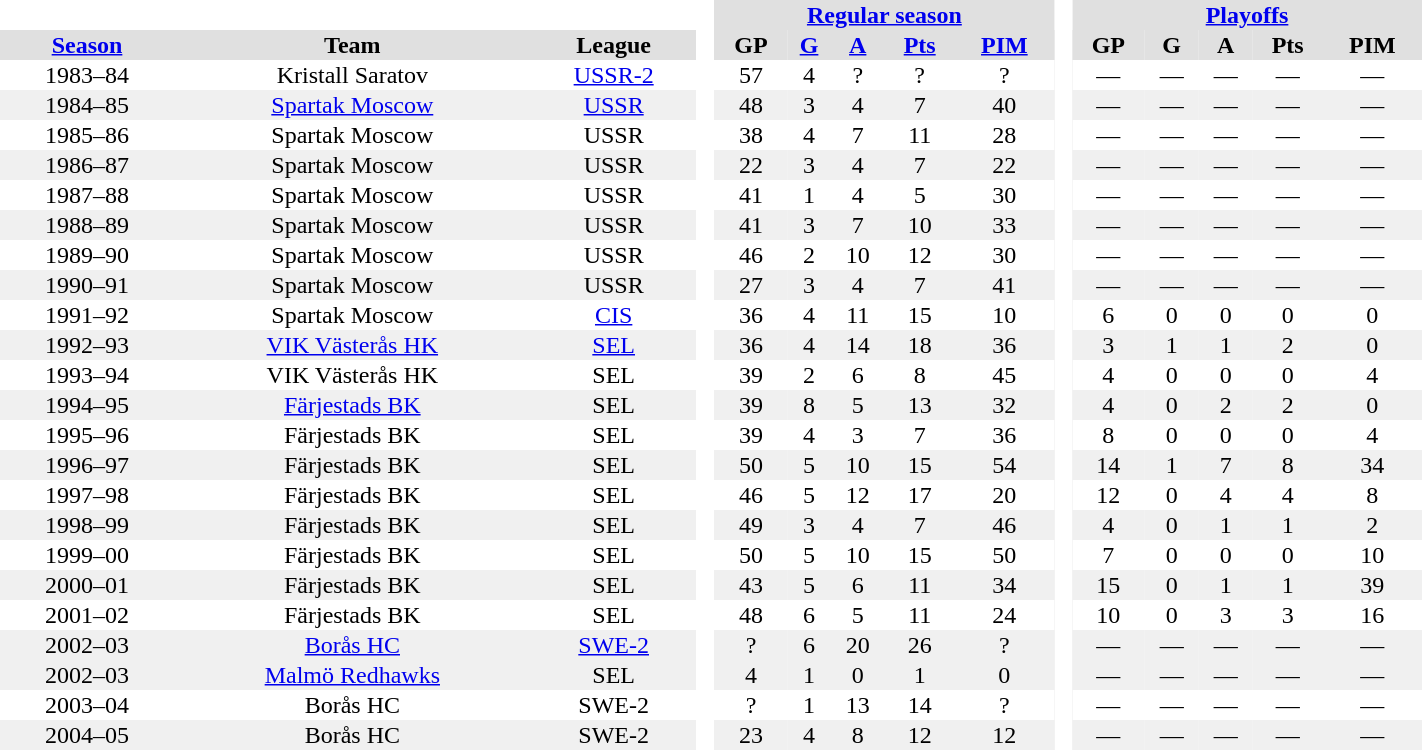<table BORDER="0" CELLPADDING="1" CELLSPACING="0" width="75%" style="text-align:center">
<tr bgcolor="#e0e0e0">
<th colspan="3" bgcolor="#ffffff"> </th>
<th rowspan="99" bgcolor="#ffffff"> </th>
<th colspan="5"><a href='#'>Regular season</a></th>
<th rowspan="99" bgcolor="#ffffff"> </th>
<th colspan="5"><a href='#'>Playoffs</a></th>
</tr>
<tr bgcolor="#e0e0e0">
<th ALIGN="center"><a href='#'>Season</a></th>
<th ALIGN="center">Team</th>
<th ALIGN="center">League</th>
<th ALIGN="center">GP</th>
<th ALIGN="center"><a href='#'>G</a></th>
<th ALIGN="center"><a href='#'>A</a></th>
<th ALIGN="center"><a href='#'>Pts</a></th>
<th ALIGN="center"><a href='#'>PIM</a></th>
<th ALIGN="center">GP</th>
<th ALIGN="center">G</th>
<th ALIGN="center">A</th>
<th ALIGN="center">Pts</th>
<th ALIGN="center">PIM</th>
</tr>
<tr ALIGN="center">
<td>1983–84</td>
<td>Kristall Saratov</td>
<td><a href='#'>USSR-2</a></td>
<td>57</td>
<td>4</td>
<td>?</td>
<td>?</td>
<td>?</td>
<td>—</td>
<td>—</td>
<td>—</td>
<td>—</td>
<td>—</td>
</tr>
<tr ALIGN="center" bgcolor="f0f0f0">
<td>1984–85</td>
<td><a href='#'>Spartak Moscow</a></td>
<td><a href='#'>USSR</a></td>
<td>48</td>
<td>3</td>
<td>4</td>
<td>7</td>
<td>40</td>
<td>—</td>
<td>—</td>
<td>—</td>
<td>—</td>
<td>—</td>
</tr>
<tr ALIGN="center">
<td>1985–86</td>
<td>Spartak Moscow</td>
<td>USSR</td>
<td>38</td>
<td>4</td>
<td>7</td>
<td>11</td>
<td>28</td>
<td>—</td>
<td>—</td>
<td>—</td>
<td>—</td>
<td>—</td>
</tr>
<tr ALIGN="center" bgcolor="f0f0f0">
<td>1986–87</td>
<td>Spartak Moscow</td>
<td>USSR</td>
<td>22</td>
<td>3</td>
<td>4</td>
<td>7</td>
<td>22</td>
<td>—</td>
<td>—</td>
<td>—</td>
<td>—</td>
<td>—</td>
</tr>
<tr ALIGN="center">
<td>1987–88</td>
<td>Spartak Moscow</td>
<td>USSR</td>
<td>41</td>
<td>1</td>
<td>4</td>
<td>5</td>
<td>30</td>
<td>—</td>
<td>—</td>
<td>—</td>
<td>—</td>
<td>—</td>
</tr>
<tr ALIGN="center" bgcolor="f0f0f0">
<td>1988–89</td>
<td>Spartak Moscow</td>
<td>USSR</td>
<td>41</td>
<td>3</td>
<td>7</td>
<td>10</td>
<td>33</td>
<td>—</td>
<td>—</td>
<td>—</td>
<td>—</td>
<td>—</td>
</tr>
<tr ALIGN="center">
<td>1989–90</td>
<td>Spartak Moscow</td>
<td>USSR</td>
<td>46</td>
<td>2</td>
<td>10</td>
<td>12</td>
<td>30</td>
<td>—</td>
<td>—</td>
<td>—</td>
<td>—</td>
<td>—</td>
</tr>
<tr ALIGN="center" bgcolor="f0f0f0">
<td>1990–91</td>
<td>Spartak Moscow</td>
<td>USSR</td>
<td>27</td>
<td>3</td>
<td>4</td>
<td>7</td>
<td>41</td>
<td>—</td>
<td>—</td>
<td>—</td>
<td>—</td>
<td>—</td>
</tr>
<tr ALIGN="center">
<td>1991–92</td>
<td>Spartak Moscow</td>
<td><a href='#'>CIS</a></td>
<td>36</td>
<td>4</td>
<td>11</td>
<td>15</td>
<td>10</td>
<td>6</td>
<td>0</td>
<td>0</td>
<td>0</td>
<td>0</td>
</tr>
<tr ALIGN="center" bgcolor="f0f0f0">
<td>1992–93</td>
<td><a href='#'>VIK Västerås HK</a></td>
<td><a href='#'>SEL</a></td>
<td>36</td>
<td>4</td>
<td>14</td>
<td>18</td>
<td>36</td>
<td>3</td>
<td>1</td>
<td>1</td>
<td>2</td>
<td>0</td>
</tr>
<tr ALIGN="center">
<td>1993–94</td>
<td>VIK Västerås HK</td>
<td>SEL</td>
<td>39</td>
<td>2</td>
<td>6</td>
<td>8</td>
<td>45</td>
<td>4</td>
<td>0</td>
<td>0</td>
<td>0</td>
<td>4</td>
</tr>
<tr ALIGN="center" bgcolor="f0f0f0">
<td>1994–95</td>
<td><a href='#'>Färjestads BK</a></td>
<td>SEL</td>
<td>39</td>
<td>8</td>
<td>5</td>
<td>13</td>
<td>32</td>
<td>4</td>
<td>0</td>
<td>2</td>
<td>2</td>
<td>0</td>
</tr>
<tr ALIGN="center">
<td>1995–96</td>
<td>Färjestads BK</td>
<td>SEL</td>
<td>39</td>
<td>4</td>
<td>3</td>
<td>7</td>
<td>36</td>
<td>8</td>
<td>0</td>
<td>0</td>
<td>0</td>
<td>4</td>
</tr>
<tr ALIGN="center" bgcolor="f0f0f0">
<td>1996–97</td>
<td>Färjestads BK</td>
<td>SEL</td>
<td>50</td>
<td>5</td>
<td>10</td>
<td>15</td>
<td>54</td>
<td>14</td>
<td>1</td>
<td>7</td>
<td>8</td>
<td>34</td>
</tr>
<tr ALIGN="center">
<td>1997–98</td>
<td>Färjestads BK</td>
<td>SEL</td>
<td>46</td>
<td>5</td>
<td>12</td>
<td>17</td>
<td>20</td>
<td>12</td>
<td>0</td>
<td>4</td>
<td>4</td>
<td>8</td>
</tr>
<tr ALIGN="center" bgcolor="f0f0f0">
<td>1998–99</td>
<td>Färjestads BK</td>
<td>SEL</td>
<td>49</td>
<td>3</td>
<td>4</td>
<td>7</td>
<td>46</td>
<td>4</td>
<td>0</td>
<td>1</td>
<td>1</td>
<td>2</td>
</tr>
<tr ALIGN="center">
<td>1999–00</td>
<td>Färjestads BK</td>
<td>SEL</td>
<td>50</td>
<td>5</td>
<td>10</td>
<td>15</td>
<td>50</td>
<td>7</td>
<td>0</td>
<td>0</td>
<td>0</td>
<td>10</td>
</tr>
<tr ALIGN="center" bgcolor="f0f0f0">
<td>2000–01</td>
<td>Färjestads BK</td>
<td>SEL</td>
<td>43</td>
<td>5</td>
<td>6</td>
<td>11</td>
<td>34</td>
<td>15</td>
<td>0</td>
<td>1</td>
<td>1</td>
<td>39</td>
</tr>
<tr ALIGN="center">
<td>2001–02</td>
<td>Färjestads BK</td>
<td>SEL</td>
<td>48</td>
<td>6</td>
<td>5</td>
<td>11</td>
<td>24</td>
<td>10</td>
<td>0</td>
<td>3</td>
<td>3</td>
<td>16</td>
</tr>
<tr ALIGN="center"   bgcolor="f0f0f0">
<td>2002–03</td>
<td><a href='#'>Borås HC</a></td>
<td><a href='#'>SWE-2</a></td>
<td>?</td>
<td>6</td>
<td>20</td>
<td>26</td>
<td>?</td>
<td>—</td>
<td>—</td>
<td>—</td>
<td>—</td>
<td>—</td>
</tr>
<tr ALIGN="center"   bgcolor="f0f0f0">
<td>2002–03</td>
<td><a href='#'>Malmö Redhawks</a></td>
<td>SEL</td>
<td>4</td>
<td>1</td>
<td>0</td>
<td>1</td>
<td>0</td>
<td>—</td>
<td>—</td>
<td>—</td>
<td>—</td>
<td>—</td>
</tr>
<tr ALIGN="center">
<td>2003–04</td>
<td>Borås HC</td>
<td>SWE-2</td>
<td>?</td>
<td>1</td>
<td>13</td>
<td>14</td>
<td>?</td>
<td>—</td>
<td>—</td>
<td>—</td>
<td>—</td>
<td>—</td>
</tr>
<tr ALIGN="center"  bgcolor="f0f0f0">
<td>2004–05</td>
<td>Borås HC</td>
<td>SWE-2</td>
<td>23</td>
<td>4</td>
<td>8</td>
<td>12</td>
<td>12</td>
<td>—</td>
<td>—</td>
<td>—</td>
<td>—</td>
<td>—</td>
</tr>
</table>
